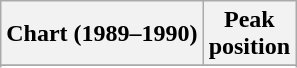<table class="wikitable plainrowheaders sortable" border="1">
<tr>
<th scope="col">Chart (1989–1990)</th>
<th scope="col">Peak<br>position</th>
</tr>
<tr>
</tr>
<tr>
</tr>
<tr>
</tr>
<tr>
</tr>
<tr>
</tr>
<tr>
</tr>
<tr>
</tr>
<tr>
</tr>
<tr>
</tr>
<tr>
</tr>
</table>
